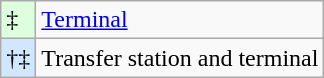<table class="wikitable" style="font-size:100%;">
<tr>
<td style="background-color:#DDFFDD">‡</td>
<td><a href='#'>Terminal</a></td>
</tr>
<tr>
<td style="background-color:#D0E7FF">†‡</td>
<td>Transfer station and terminal</td>
</tr>
</table>
